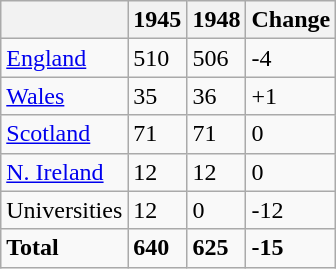<table class="wikitable">
<tr>
<th></th>
<th>1945</th>
<th>1948</th>
<th>Change</th>
</tr>
<tr>
<td><a href='#'>England</a></td>
<td>510</td>
<td>506</td>
<td>-4</td>
</tr>
<tr>
<td><a href='#'>Wales</a></td>
<td>35</td>
<td>36</td>
<td>+1</td>
</tr>
<tr>
<td><a href='#'>Scotland</a></td>
<td>71</td>
<td>71</td>
<td>0</td>
</tr>
<tr>
<td><a href='#'>N. Ireland</a></td>
<td>12</td>
<td>12</td>
<td>0</td>
</tr>
<tr>
<td>Universities</td>
<td>12</td>
<td>0</td>
<td>-12</td>
</tr>
<tr>
<td><strong>Total</strong></td>
<td><strong>640</strong></td>
<td><strong>625</strong></td>
<td><strong>-15</strong></td>
</tr>
</table>
